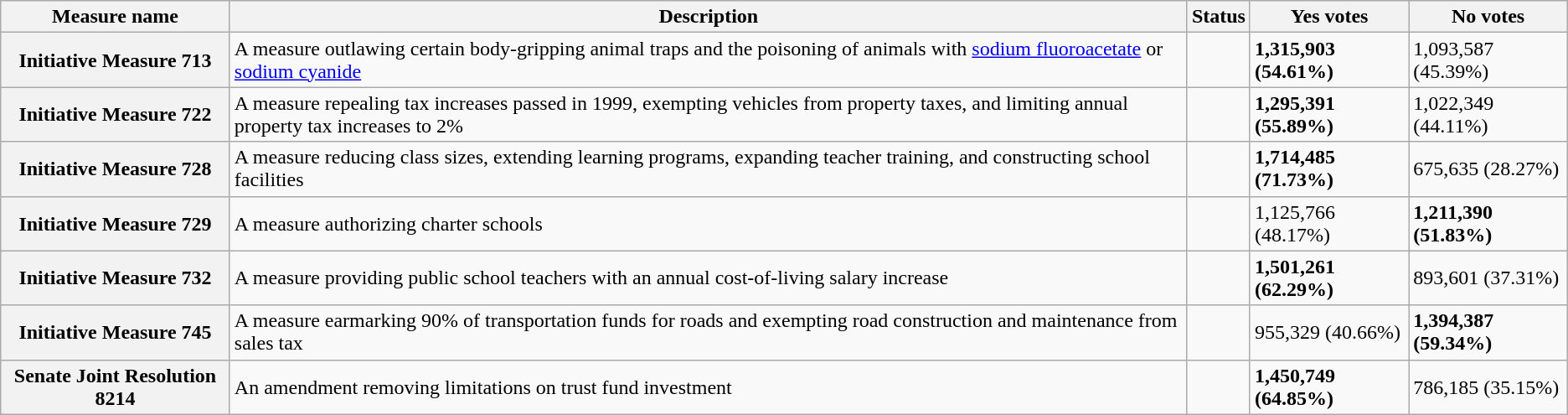<table class="wikitable sortable plainrowheaders">
<tr>
<th scope=col>Measure name</th>
<th scope=col class=unsortable>Description</th>
<th scope=col>Status</th>
<th scope=col>Yes votes</th>
<th scope=col>No votes</th>
</tr>
<tr>
<th scope=row>Initiative Measure 713</th>
<td>A measure outlawing certain body-gripping animal traps and the poisoning of animals with <a href='#'>sodium fluoroacetate</a> or <a href='#'>sodium cyanide</a></td>
<td></td>
<td><strong>1,315,903 (54.61%)</strong></td>
<td>1,093,587 (45.39%)</td>
</tr>
<tr>
<th scope=row>Initiative Measure 722</th>
<td>A measure repealing tax increases passed in 1999, exempting vehicles from property taxes, and limiting annual property tax increases to 2%</td>
<td></td>
<td><strong>1,295,391 (55.89%)</strong></td>
<td>1,022,349 (44.11%)</td>
</tr>
<tr>
<th scope=row>Initiative Measure 728</th>
<td>A measure reducing class sizes, extending learning programs, expanding teacher training, and constructing school facilities</td>
<td></td>
<td><strong>1,714,485 (71.73%)</strong></td>
<td>675,635 (28.27%)</td>
</tr>
<tr>
<th scope=row>Initiative Measure 729</th>
<td>A measure authorizing charter schools</td>
<td></td>
<td>1,125,766 (48.17%)</td>
<td><strong>1,211,390 (51.83%)</strong></td>
</tr>
<tr>
<th scope=row>Initiative Measure 732</th>
<td>A measure providing public school teachers with an annual cost-of-living salary increase</td>
<td></td>
<td><strong>1,501,261 (62.29%)</strong></td>
<td>893,601 (37.31%)</td>
</tr>
<tr>
<th scope=row>Initiative Measure 745</th>
<td>A measure earmarking 90% of transportation funds for roads and exempting road construction and maintenance from sales tax</td>
<td></td>
<td>955,329 (40.66%)</td>
<td><strong>1,394,387 (59.34%)</strong></td>
</tr>
<tr>
<th scope=row>Senate Joint Resolution 8214</th>
<td>An amendment removing limitations on trust fund investment</td>
<td></td>
<td><strong>1,450,749 (64.85%)</strong></td>
<td>786,185 (35.15%)</td>
</tr>
</table>
